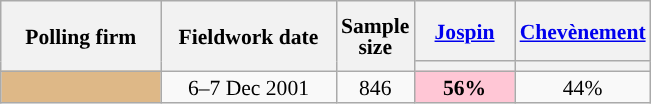<table class="wikitable sortable" style="text-align:center;font-size:90%;line-height:14px;">
<tr style="height:40px;">
<th style="width:100px;" rowspan="2">Polling firm</th>
<th style="width:110px;" rowspan="2">Fieldwork date</th>
<th style="width:35px;" rowspan="2">Sample<br>size</th>
<th class="unsortable" style="width:60px;"><a href='#'>Jospin</a><br></th>
<th class="unsortable" style="width:60px;"><a href='#'>Chevènement</a><br></th>
</tr>
<tr>
<th style="background:"></th>
<th style="background:"></th>
</tr>
<tr>
<td style="background:burlywood;"></td>
<td data-sort-value="2001-12-07">6–7 Dec 2001</td>
<td>846</td>
<td style="background:#FFC6D5;"><strong>56%</strong></td>
<td>44%</td>
</tr>
</table>
